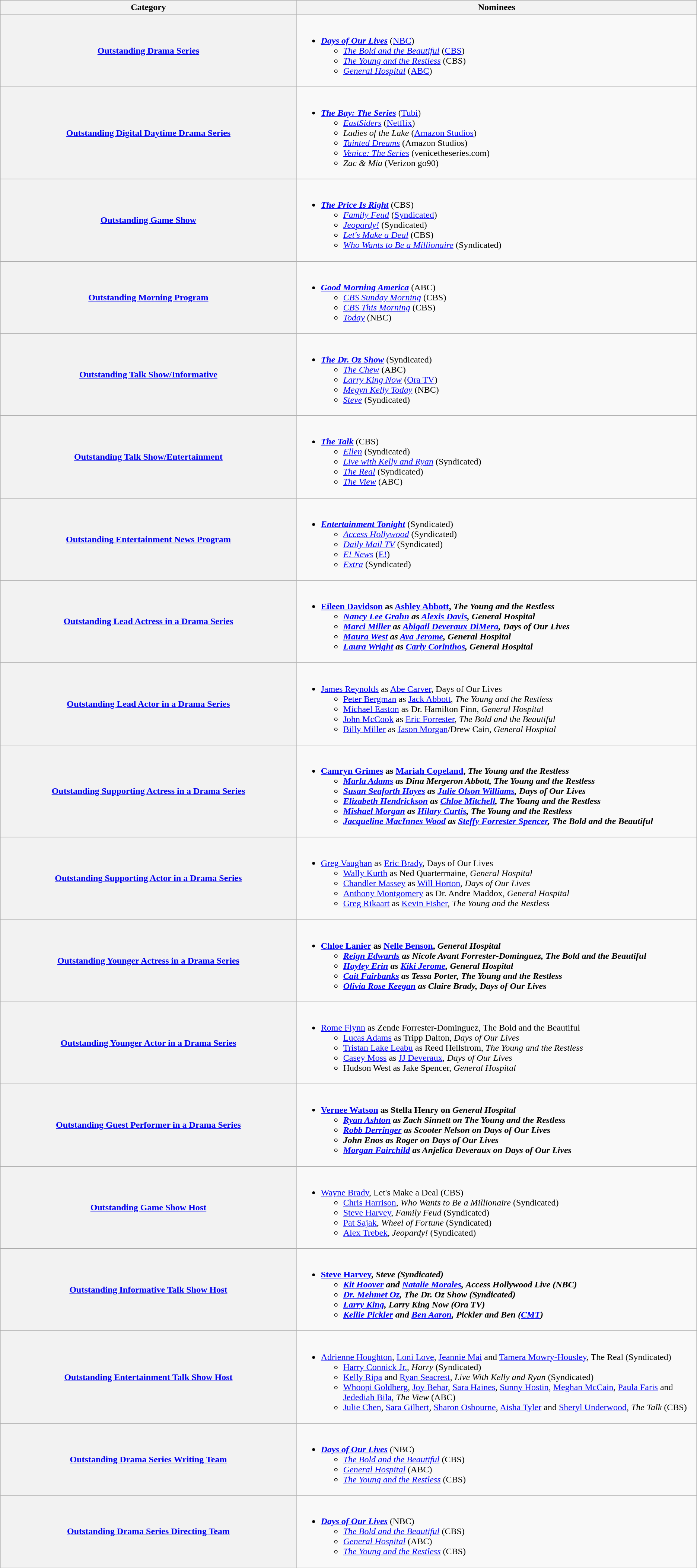<table class="wikitable sortable">
<tr>
<th scope="col" width="37%">Category</th>
<th scope="col" width="50%">Nominees</th>
</tr>
<tr>
<th scope="row"><a href='#'>Outstanding Drama Series</a></th>
<td><br><ul><li><strong><em><a href='#'>Days of Our Lives</a></em></strong> (<a href='#'>NBC</a>)<ul><li><em><a href='#'>The Bold and the Beautiful</a></em> (<a href='#'>CBS</a>)</li><li><em><a href='#'>The Young and the Restless</a></em> (CBS)</li><li><em><a href='#'>General Hospital</a></em> (<a href='#'>ABC</a>)</li></ul></li></ul></td>
</tr>
<tr>
<th scope="row"><a href='#'>Outstanding Digital Daytime Drama Series</a></th>
<td><br><ul><li><strong><em><a href='#'>The Bay: The Series</a></em></strong> (<a href='#'>Tubi</a>)<ul><li><em><a href='#'>EastSiders</a></em> (<a href='#'>Netflix</a>)</li><li><em>Ladies of the Lake</em> (<a href='#'>Amazon Studios</a>)</li><li><em><a href='#'>Tainted Dreams</a></em> (Amazon Studios)</li><li><em><a href='#'>Venice: The Series</a></em> (venicetheseries.com)</li><li><em>Zac & Mia</em> (Verizon go90)</li></ul></li></ul></td>
</tr>
<tr>
<th scope="row"><a href='#'>Outstanding Game Show</a></th>
<td><br><ul><li><strong><em><a href='#'>The Price Is Right</a></em></strong> (CBS)<ul><li><em><a href='#'>Family Feud</a></em> (<a href='#'>Syndicated</a>)</li><li><em><a href='#'>Jeopardy!</a></em> (Syndicated)</li><li><em><a href='#'>Let's Make a Deal</a></em> (CBS)</li><li><em><a href='#'>Who Wants to Be a Millionaire</a></em> (Syndicated)</li></ul></li></ul></td>
</tr>
<tr>
<th scope="row"><a href='#'>Outstanding Morning Program</a></th>
<td><br><ul><li><strong><em><a href='#'>Good Morning America</a></em></strong> (ABC)<ul><li><em><a href='#'>CBS Sunday Morning</a></em> (CBS)</li><li><em><a href='#'>CBS This Morning</a></em> (CBS)</li><li><em><a href='#'>Today</a></em> (NBC)</li></ul></li></ul></td>
</tr>
<tr>
<th scope="row"><a href='#'>Outstanding Talk Show/Informative</a></th>
<td><br><ul><li><strong><em><a href='#'>The Dr. Oz Show</a></em></strong> (Syndicated)<ul><li><em><a href='#'>The Chew</a></em> (ABC)</li><li><em><a href='#'>Larry King Now</a></em> (<a href='#'>Ora TV</a>)</li><li><em><a href='#'>Megyn Kelly Today</a></em> (NBC)</li><li><em><a href='#'>Steve</a></em> (Syndicated)</li></ul></li></ul></td>
</tr>
<tr>
<th scope="row"><a href='#'>Outstanding Talk Show/Entertainment</a></th>
<td><br><ul><li><strong><em><a href='#'>The Talk</a></em></strong> (CBS)<ul><li><em><a href='#'>Ellen</a></em> (Syndicated)</li><li><em><a href='#'>Live with Kelly and Ryan</a></em> (Syndicated)</li><li><em><a href='#'>The Real</a></em> (Syndicated)</li><li><em><a href='#'>The View</a></em> (ABC)</li></ul></li></ul></td>
</tr>
<tr>
<th scope="row"><a href='#'>Outstanding Entertainment News Program</a></th>
<td><br><ul><li><strong><em><a href='#'>Entertainment Tonight</a></em></strong> (Syndicated)<ul><li><em><a href='#'>Access Hollywood</a></em> (Syndicated)</li><li><em><a href='#'>Daily Mail TV</a></em> (Syndicated)</li><li><em><a href='#'>E! News</a></em> (<a href='#'>E!</a>)</li><li><em><a href='#'>Extra</a></em> (Syndicated)</li></ul></li></ul></td>
</tr>
<tr>
<th scope="row"><a href='#'>Outstanding Lead Actress in a Drama Series</a></th>
<td><br><ul><li><strong><a href='#'>Eileen Davidson</a> as <a href='#'>Ashley Abbott</a>, <em>The Young and the Restless<strong><em><ul><li><a href='#'>Nancy Lee Grahn</a> as <a href='#'>Alexis Davis</a>, </em>General Hospital<em></li><li><a href='#'>Marci Miller</a> as <a href='#'>Abigail Deveraux DiMera</a>, </em>Days of Our Lives<em></li><li><a href='#'>Maura West</a> as <a href='#'>Ava Jerome</a>, </em>General Hospital<em></li><li><a href='#'>Laura Wright</a> as <a href='#'>Carly Corinthos</a>, </em>General Hospital<em></li></ul></li></ul></td>
</tr>
<tr>
<th scope="row"><a href='#'>Outstanding Lead Actor in a Drama Series</a></th>
<td><br><ul><li></strong><a href='#'>James Reynolds</a> as <a href='#'>Abe Carver</a>, </em>Days of Our Lives</em></strong><ul><li><a href='#'>Peter Bergman</a> as <a href='#'>Jack Abbott</a>, <em>The Young and the Restless</em></li><li><a href='#'>Michael Easton</a> as Dr. Hamilton Finn, <em>General Hospital</em></li><li><a href='#'>John McCook</a> as <a href='#'>Eric Forrester</a>, <em>The Bold and the Beautiful</em></li><li><a href='#'>Billy Miller</a> as <a href='#'>Jason Morgan</a>/Drew Cain, <em>General Hospital</em></li></ul></li></ul></td>
</tr>
<tr>
<th scope="row"><a href='#'>Outstanding Supporting Actress in a Drama Series</a></th>
<td><br><ul><li><strong><a href='#'>Camryn Grimes</a> as <a href='#'>Mariah Copeland</a>, <em>The Young and the Restless<strong><em><ul><li><a href='#'>Marla Adams</a> as Dina Mergeron Abbott, </em>The Young and the Restless<em></li><li><a href='#'>Susan Seaforth Hayes</a> as <a href='#'>Julie Olson Williams</a>, </em>Days of Our Lives<em></li><li><a href='#'>Elizabeth Hendrickson</a> as <a href='#'>Chloe Mitchell</a>, </em>The Young and the Restless<em></li><li><a href='#'>Mishael Morgan</a> as <a href='#'>Hilary Curtis</a>, </em>The Young and the Restless<em></li><li><a href='#'>Jacqueline MacInnes Wood</a> as <a href='#'>Steffy Forrester Spencer</a>, </em>The Bold and the Beautiful<em></li></ul></li></ul></td>
</tr>
<tr>
<th scope="row"><a href='#'>Outstanding Supporting Actor in a Drama Series</a></th>
<td><br><ul><li></strong><a href='#'>Greg Vaughan</a> as <a href='#'>Eric Brady</a>, </em>Days of Our Lives</em></strong><ul><li><a href='#'>Wally Kurth</a> as Ned Quartermaine, <em>General Hospital</em></li><li><a href='#'>Chandler Massey</a> as <a href='#'>Will Horton</a>, <em>Days of Our Lives</em></li><li><a href='#'>Anthony Montgomery</a> as Dr. Andre Maddox, <em>General Hospital</em></li><li><a href='#'>Greg Rikaart</a> as <a href='#'>Kevin Fisher</a>, <em>The Young and the Restless</em></li></ul></li></ul></td>
</tr>
<tr>
<th scope="row"><a href='#'>Outstanding Younger Actress in a Drama Series</a></th>
<td><br><ul><li><strong><a href='#'>Chloe Lanier</a> as <a href='#'>Nelle Benson</a>, <em>General Hospital<strong><em><ul><li><a href='#'>Reign Edwards</a> as Nicole Avant Forrester-Dominguez, </em>The Bold and the Beautiful<em></li><li><a href='#'>Hayley Erin</a> as <a href='#'>Kiki Jerome</a>, </em>General Hospital<em></li><li><a href='#'>Cait Fairbanks</a> as Tessa Porter, </em>The Young and the Restless<em></li><li><a href='#'>Olivia Rose Keegan</a> as Claire Brady, </em>Days of Our Lives<em></li></ul></li></ul></td>
</tr>
<tr>
<th scope="row"><a href='#'>Outstanding Younger Actor in a Drama Series</a></th>
<td><br><ul><li></strong><a href='#'>Rome Flynn</a> as Zende Forrester-Dominguez, </em>The Bold and the Beautiful</em></strong><ul><li><a href='#'>Lucas Adams</a> as Tripp Dalton, <em>Days of Our Lives</em></li><li><a href='#'>Tristan Lake Leabu</a> as Reed Hellstrom, <em>The Young and the Restless</em></li><li><a href='#'>Casey Moss</a> as <a href='#'>JJ Deveraux</a>, <em>Days of Our Lives</em></li><li>Hudson West as Jake Spencer, <em>General Hospital</em></li></ul></li></ul></td>
</tr>
<tr>
<th scope="row"><a href='#'>Outstanding Guest Performer in a Drama Series</a></th>
<td><br><ul><li><strong><a href='#'>Vernee Watson</a> as Stella Henry on <em>General Hospital<strong><em><ul><li><a href='#'>Ryan Ashton</a> as Zach Sinnett on </em>The Young and the Restless<em></li><li><a href='#'>Robb Derringer</a> as Scooter Nelson  on </em>Days of Our Lives<em></li><li>John Enos as Roger  on </em>Days of Our Lives<em></li><li><a href='#'>Morgan Fairchild</a> as Anjelica Deveraux  on </em>Days of Our Lives<em></li></ul></li></ul></td>
</tr>
<tr>
<th scope="row"><a href='#'>Outstanding Game Show Host</a></th>
<td><br><ul><li></strong><a href='#'>Wayne Brady</a>, </em>Let's Make a Deal</em></strong> (CBS)<ul><li><a href='#'>Chris Harrison</a>, <em>Who Wants to Be a Millionaire</em> (Syndicated)</li><li><a href='#'>Steve Harvey</a>, <em>Family Feud</em> (Syndicated)</li><li><a href='#'>Pat Sajak</a>, <em>Wheel of Fortune</em> (Syndicated)</li><li><a href='#'>Alex Trebek</a>, <em>Jeopardy!</em> (Syndicated)</li></ul></li></ul></td>
</tr>
<tr>
<th scope="row"><a href='#'>Outstanding Informative Talk Show Host</a></th>
<td><br><ul><li><strong><a href='#'>Steve Harvey</a>, <em>Steve<strong><em> (Syndicated)<ul><li><a href='#'>Kit Hoover</a> and <a href='#'>Natalie Morales</a>, </em>Access Hollywood Live<em> (NBC)</li><li><a href='#'>Dr. Mehmet Oz</a>, </em>The Dr. Oz Show<em> (Syndicated)</li><li><a href='#'>Larry King</a>, </em>Larry King Now<em> (Ora TV)</li><li><a href='#'>Kellie Pickler</a> and <a href='#'>Ben Aaron</a>, </em>Pickler and Ben<em> (<a href='#'>CMT</a>)</li></ul></li></ul></td>
</tr>
<tr>
<th scope="row"><a href='#'>Outstanding Entertainment Talk Show Host</a></th>
<td><br><ul><li></strong><a href='#'>Adrienne Houghton</a>, <a href='#'>Loni Love</a>, <a href='#'>Jeannie Mai</a> and <a href='#'>Tamera Mowry-Housley</a>, </em>The Real</em></strong> (Syndicated)<ul><li><a href='#'>Harry Connick Jr.</a>, <em>Harry</em> (Syndicated)</li><li><a href='#'>Kelly Ripa</a> and <a href='#'>Ryan Seacrest</a>, <em>Live With Kelly and Ryan</em> (Syndicated)</li><li><a href='#'>Whoopi Goldberg</a>, <a href='#'>Joy Behar</a>, <a href='#'>Sara Haines</a>, <a href='#'>Sunny Hostin</a>, <a href='#'>Meghan McCain</a>, <a href='#'>Paula Faris</a> and <a href='#'>Jedediah Bila</a>, <em>The View</em> (ABC)</li><li><a href='#'>Julie Chen</a>, <a href='#'>Sara Gilbert</a>, <a href='#'>Sharon Osbourne</a>, <a href='#'>Aisha Tyler</a> and <a href='#'>Sheryl Underwood</a>, <em>The Talk</em> (CBS)</li></ul></li></ul></td>
</tr>
<tr>
<th scope="row"><a href='#'>Outstanding Drama Series Writing Team</a></th>
<td><br><ul><li><strong><em><a href='#'>Days of Our Lives</a></em></strong> (NBC)<ul><li><em><a href='#'>The Bold and the Beautiful</a></em> (CBS)</li><li><em><a href='#'>General Hospital</a></em> (ABC)</li><li><em><a href='#'>The Young and the Restless</a></em> (CBS)</li></ul></li></ul></td>
</tr>
<tr>
<th scope="row"><a href='#'>Outstanding Drama Series Directing Team</a></th>
<td><br><ul><li><strong><em><a href='#'>Days of Our Lives</a></em></strong> (NBC)<ul><li><em><a href='#'>The Bold and the Beautiful</a></em> (CBS)</li><li><em><a href='#'>General Hospital</a></em> (ABC)</li><li><em><a href='#'>The Young and the Restless</a></em> (CBS)</li></ul></li></ul></td>
</tr>
</table>
